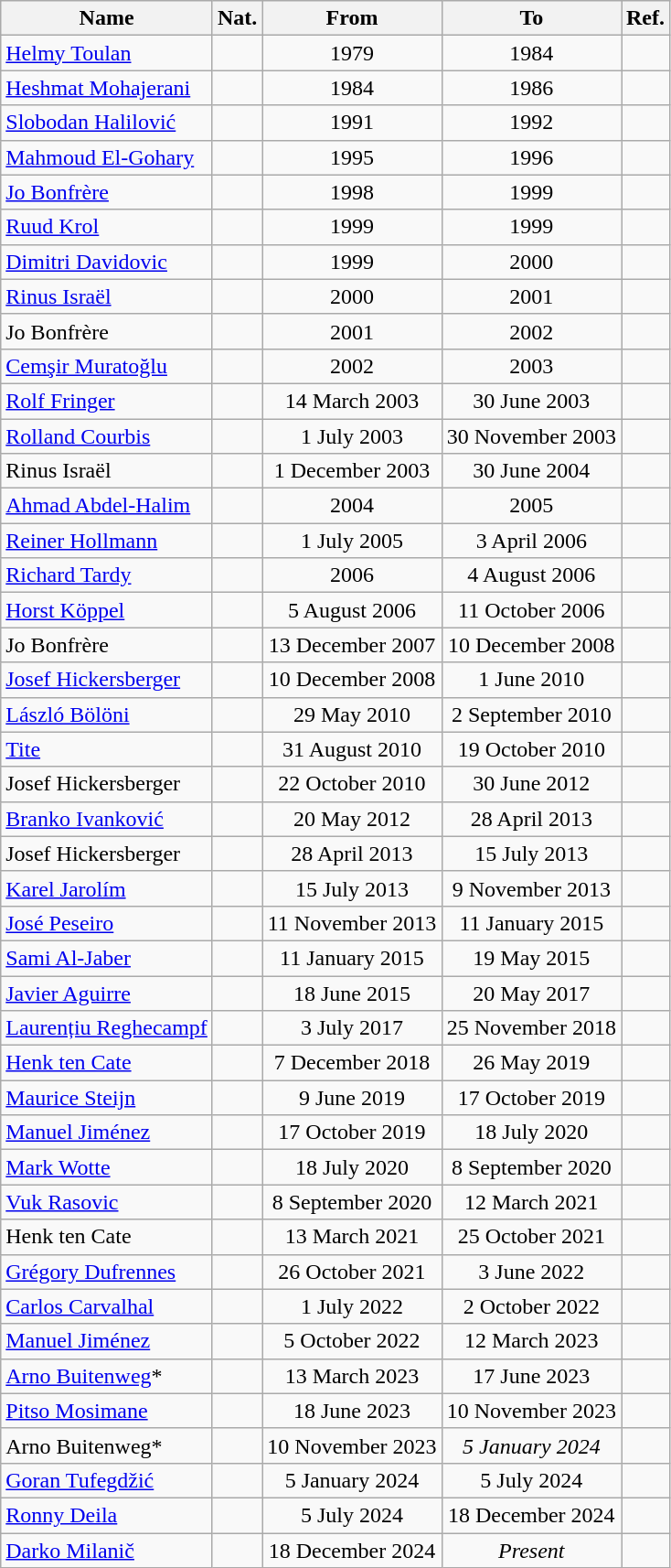<table class="wikitable">
<tr>
<th>Name</th>
<th>Nat.</th>
<th>From</th>
<th>To</th>
<th>Ref.</th>
</tr>
<tr>
<td><a href='#'>Helmy Toulan</a></td>
<td></td>
<td style="text-align:center">1979</td>
<td style="text-align:center">1984</td>
<td></td>
</tr>
<tr>
<td><a href='#'>Heshmat Mohajerani</a></td>
<td></td>
<td style="text-align:center">1984</td>
<td style="text-align:center">1986</td>
<td></td>
</tr>
<tr>
<td><a href='#'>Slobodan Halilović</a></td>
<td></td>
<td style="text-align:center">1991</td>
<td style="text-align:center">1992</td>
<td></td>
</tr>
<tr>
<td><a href='#'>Mahmoud El-Gohary</a></td>
<td></td>
<td style="text-align:center">1995</td>
<td style="text-align:center">1996</td>
<td></td>
</tr>
<tr>
<td><a href='#'>Jo Bonfrère</a></td>
<td></td>
<td style="text-align:center">1998</td>
<td style="text-align:center">1999</td>
<td></td>
</tr>
<tr>
<td><a href='#'>Ruud Krol</a></td>
<td></td>
<td style="text-align:center">1999</td>
<td style="text-align:center">1999</td>
<td></td>
</tr>
<tr>
<td><a href='#'>Dimitri Davidovic</a></td>
<td></td>
<td style="text-align:center">1999</td>
<td style="text-align:center">2000</td>
<td></td>
</tr>
<tr>
<td><a href='#'>Rinus Israël</a></td>
<td></td>
<td style="text-align:center">2000</td>
<td style="text-align:center">2001</td>
<td></td>
</tr>
<tr>
<td>Jo Bonfrère</td>
<td></td>
<td style="text-align:center">2001</td>
<td style="text-align:center">2002</td>
<td></td>
</tr>
<tr>
<td><a href='#'>Cemşir Muratoğlu</a></td>
<td></td>
<td style="text-align:center">2002</td>
<td style="text-align:center">2003</td>
<td></td>
</tr>
<tr>
<td><a href='#'>Rolf Fringer</a></td>
<td></td>
<td style="text-align:center">14 March 2003</td>
<td style="text-align:center">30 June 2003</td>
<td></td>
</tr>
<tr>
<td><a href='#'>Rolland Courbis</a></td>
<td></td>
<td style="text-align:center">1 July 2003</td>
<td style="text-align:center">30 November 2003</td>
<td></td>
</tr>
<tr>
<td>Rinus Israël</td>
<td></td>
<td style="text-align:center">1 December 2003</td>
<td style="text-align:center">30 June 2004</td>
<td></td>
</tr>
<tr>
<td><a href='#'>Ahmad Abdel-Halim</a></td>
<td></td>
<td style="text-align:center">2004</td>
<td style="text-align:center">2005</td>
<td></td>
</tr>
<tr>
<td><a href='#'>Reiner Hollmann</a></td>
<td></td>
<td style="text-align:center">1 July 2005</td>
<td style="text-align:center">3 April 2006</td>
<td></td>
</tr>
<tr>
<td><a href='#'>Richard Tardy</a></td>
<td></td>
<td style="text-align:center">2006</td>
<td style="text-align:center">4 August 2006</td>
<td></td>
</tr>
<tr>
<td><a href='#'>Horst Köppel</a></td>
<td></td>
<td style="text-align:center">5 August 2006</td>
<td style="text-align:center">11 October 2006</td>
<td></td>
</tr>
<tr>
<td>Jo Bonfrère</td>
<td></td>
<td style="text-align:center">13 December 2007</td>
<td style="text-align:center">10 December 2008</td>
<td></td>
</tr>
<tr>
<td><a href='#'>Josef Hickersberger</a></td>
<td></td>
<td style="text-align:center">10 December 2008</td>
<td style="text-align:center">1 June 2010</td>
<td></td>
</tr>
<tr>
<td><a href='#'>László Bölöni</a></td>
<td></td>
<td style="text-align:center">29 May 2010</td>
<td style="text-align:center">2 September 2010</td>
<td></td>
</tr>
<tr>
<td><a href='#'>Tite</a></td>
<td></td>
<td style="text-align:center">31 August 2010</td>
<td style="text-align:center">19 October 2010</td>
<td></td>
</tr>
<tr>
<td>Josef Hickersberger</td>
<td></td>
<td style="text-align:center">22 October 2010</td>
<td style="text-align:center">30 June 2012</td>
<td></td>
</tr>
<tr>
<td><a href='#'>Branko Ivanković</a></td>
<td></td>
<td style="text-align:center">20 May 2012</td>
<td style="text-align:center">28 April 2013</td>
<td></td>
</tr>
<tr>
<td>Josef Hickersberger</td>
<td></td>
<td style="text-align:center">28 April 2013</td>
<td style="text-align:center">15 July 2013</td>
<td></td>
</tr>
<tr>
<td><a href='#'>Karel Jarolím</a></td>
<td></td>
<td style="text-align:center">15 July 2013</td>
<td style="text-align:center">9 November 2013</td>
<td></td>
</tr>
<tr>
<td><a href='#'>José Peseiro</a></td>
<td></td>
<td style="text-align:center">11 November 2013</td>
<td style="text-align:center">11 January 2015</td>
<td></td>
</tr>
<tr>
<td><a href='#'>Sami Al-Jaber</a></td>
<td></td>
<td style="text-align:center">11 January 2015</td>
<td style="text-align:center">19 May 2015</td>
<td></td>
</tr>
<tr>
<td><a href='#'>Javier Aguirre</a></td>
<td></td>
<td style="text-align:center">18 June 2015</td>
<td style="text-align:center">20 May 2017</td>
<td></td>
</tr>
<tr>
<td><a href='#'>Laurențiu Reghecampf</a></td>
<td></td>
<td style="text-align:center">3 July 2017</td>
<td style="text-align:center">25 November 2018</td>
<td></td>
</tr>
<tr>
<td><a href='#'>Henk ten Cate</a></td>
<td></td>
<td style="text-align:center">7 December 2018</td>
<td style="text-align:center">26 May 2019</td>
<td></td>
</tr>
<tr>
<td><a href='#'>Maurice Steijn</a></td>
<td></td>
<td style="text-align:center">9 June 2019</td>
<td style="text-align:center">17 October 2019</td>
<td></td>
</tr>
<tr>
<td><a href='#'>Manuel Jiménez</a></td>
<td></td>
<td style="text-align:center">17 October 2019</td>
<td style="text-align:center">18 July 2020</td>
<td></td>
</tr>
<tr>
<td><a href='#'>Mark Wotte</a></td>
<td></td>
<td style="text-align:center">18 July 2020</td>
<td style="text-align:center">8 September 2020</td>
<td></td>
</tr>
<tr>
<td><a href='#'>Vuk Rasovic</a></td>
<td></td>
<td style="text-align:center">8 September 2020</td>
<td style="text-align:center">12 March 2021</td>
<td></td>
</tr>
<tr>
<td>Henk ten Cate</td>
<td></td>
<td style="text-align:center">13 March 2021</td>
<td style="text-align:center">25 October 2021</td>
<td></td>
</tr>
<tr>
<td><a href='#'>Grégory Dufrennes</a></td>
<td></td>
<td style="text-align:center">26 October 2021</td>
<td style="text-align:center">3 June 2022</td>
<td></td>
</tr>
<tr>
<td><a href='#'>Carlos Carvalhal</a></td>
<td></td>
<td style="text-align:center">1 July 2022</td>
<td style="text-align:center">2 October 2022</td>
<td></td>
</tr>
<tr>
<td><a href='#'>Manuel Jiménez</a></td>
<td></td>
<td style="text-align:center">5 October 2022</td>
<td style="text-align:center">12 March 2023</td>
<td></td>
</tr>
<tr>
<td><a href='#'>Arno Buitenweg</a>*</td>
<td></td>
<td style="text-align:center">13 March 2023</td>
<td style="text-align:center">17 June 2023</td>
<td></td>
</tr>
<tr>
<td><a href='#'>Pitso Mosimane</a></td>
<td></td>
<td style="text-align:center">18 June 2023</td>
<td style="text-align:center">10 November 2023</td>
<td></td>
</tr>
<tr>
<td>Arno Buitenweg*</td>
<td></td>
<td style="text-align:center">10 November 2023</td>
<td style="text-align:center"><em>5 January 2024</em></td>
<td></td>
</tr>
<tr>
<td><a href='#'>Goran Tufegdžić</a></td>
<td></td>
<td style="text-align:center">5 January 2024</td>
<td style="text-align:center">5 July 2024</td>
<td></td>
</tr>
<tr>
<td><a href='#'>Ronny Deila</a></td>
<td></td>
<td style="text-align:center">5 July 2024</td>
<td style="text-align:center">18 December 2024</td>
<td></td>
</tr>
<tr>
<td><a href='#'>Darko Milanič</a></td>
<td></td>
<td style="text-align:center">18 December 2024</td>
<td style="text-align:center"><em>Present</em></td>
<td></td>
</tr>
</table>
